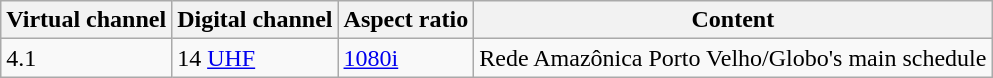<table class = "wikitable">
<tr>
<th>Virtual channel</th>
<th>Digital channel</th>
<th>Aspect ratio</th>
<th>Content</th>
</tr>
<tr>
<td>4.1</td>
<td>14 <a href='#'>UHF</a></td>
<td><a href='#'>1080i</a></td>
<td>Rede Amazônica Porto Velho/Globo's main schedule</td>
</tr>
</table>
